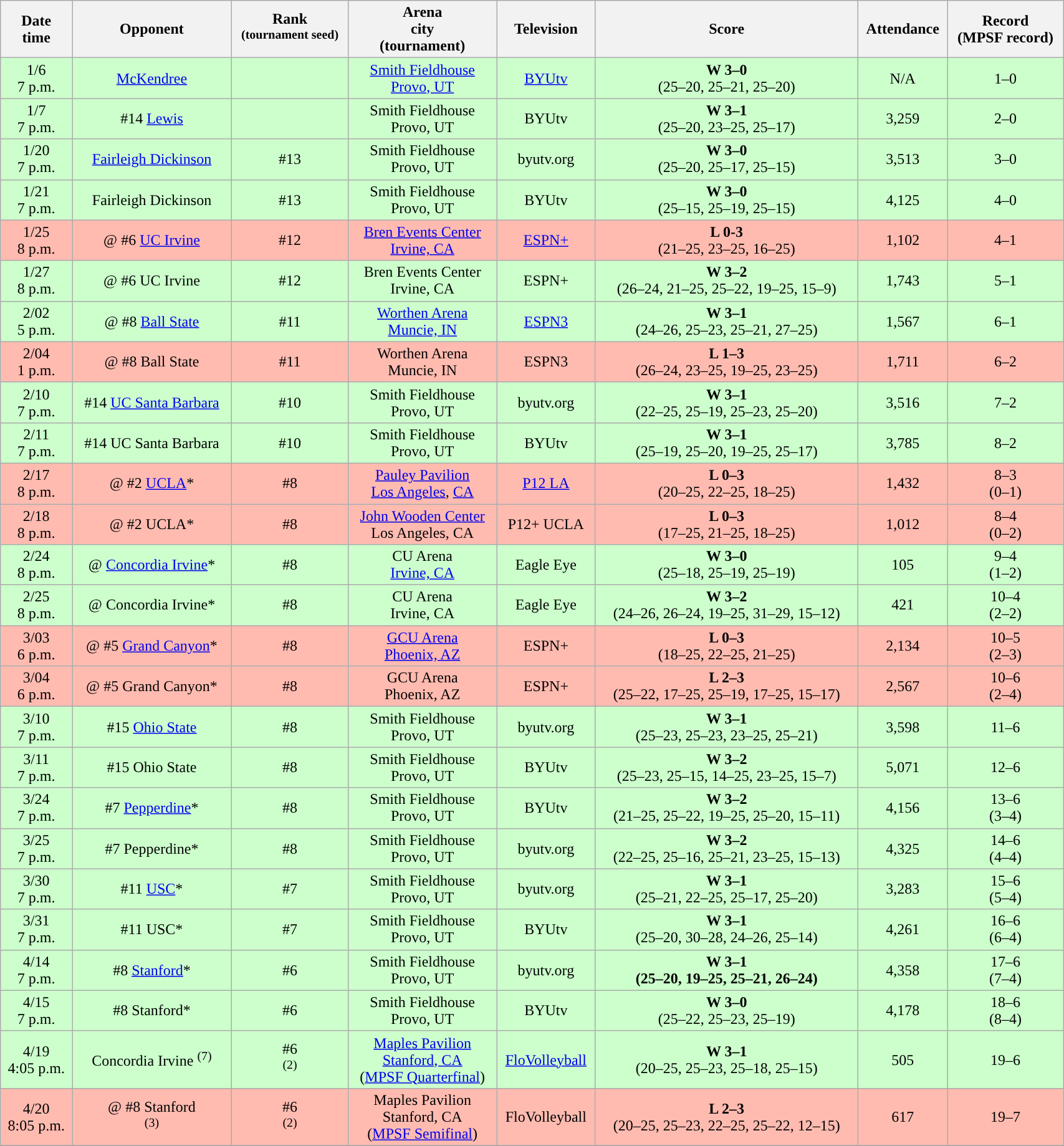<table class="wikitable sortable" style="width:90%">
<tr>
<th>Date<br>time</th>
<th>Opponent</th>
<th>Rank<br><sup>(tournament seed)</sup></th>
<th>Arena<br>city<br>(tournament)</th>
<th>Television</th>
<th>Score</th>
<th>Attendance</th>
<th>Record<br>(MPSF record)</th>
</tr>
<tr align="center" bgcolor="#ccffcc">
<td>1/6<br>7 p.m.</td>
<td><a href='#'>McKendree</a></td>
<td></td>
<td><a href='#'>Smith Fieldhouse</a><br><a href='#'>Provo, UT</a></td>
<td><a href='#'>BYUtv</a></td>
<td><strong>W 3–0</strong><br>(25–20, 25–21, 25–20)</td>
<td>N/A</td>
<td>1–0</td>
</tr>
<tr align="center" bgcolor="#ccffcc">
<td>1/7<br>7 p.m.</td>
<td>#14 <a href='#'>Lewis</a></td>
<td></td>
<td>Smith Fieldhouse<br>Provo, UT</td>
<td>BYUtv</td>
<td><strong>W 3–1</strong><br>(25–20, 23–25, 25–17)</td>
<td>3,259</td>
<td>2–0</td>
</tr>
<tr align="center" bgcolor="#ccffcc">
<td>1/20<br>7 p.m.</td>
<td><a href='#'>Fairleigh Dickinson</a></td>
<td>#13</td>
<td>Smith Fieldhouse<br>Provo, UT</td>
<td>byutv.org</td>
<td><strong>W 3–0</strong><br>(25–20, 25–17, 25–15)</td>
<td>3,513</td>
<td>3–0</td>
</tr>
<tr align="center" bgcolor="#ccffcc">
<td>1/21<br>7 p.m.</td>
<td>Fairleigh Dickinson</td>
<td>#13</td>
<td>Smith Fieldhouse<br>Provo, UT</td>
<td>BYUtv</td>
<td><strong>W 3–0</strong><br>(25–15, 25–19, 25–15)</td>
<td>4,125</td>
<td>4–0</td>
</tr>
<tr align="center" bgcolor="#ffbbb">
<td>1/25<br>8 p.m.</td>
<td>@ #6 <a href='#'>UC Irvine</a></td>
<td>#12</td>
<td><a href='#'>Bren Events Center</a><br><a href='#'>Irvine, CA</a></td>
<td><a href='#'>ESPN+</a></td>
<td><strong>L 0-3</strong><br>(21–25, 23–25, 16–25)</td>
<td>1,102</td>
<td>4–1</td>
</tr>
<tr align="center" bgcolor="#ccffcc">
<td>1/27<br>8 p.m.</td>
<td>@ #6 UC Irvine</td>
<td>#12</td>
<td>Bren Events Center<br>Irvine, CA</td>
<td>ESPN+</td>
<td><strong>W 3–2</strong><br>(26–24, 21–25, 25–22, 19–25, 15–9)</td>
<td>1,743</td>
<td>5–1</td>
</tr>
<tr align="center" bgcolor="#ccffcc">
<td>2/02<br>5 p.m.</td>
<td>@ #8 <a href='#'>Ball State</a></td>
<td>#11</td>
<td><a href='#'>Worthen Arena</a><br><a href='#'>Muncie, IN</a></td>
<td><a href='#'>ESPN3</a></td>
<td><strong>W 3–1</strong> <br>(24–26, 25–23, 25–21, 27–25)</td>
<td>1,567</td>
<td>6–1</td>
</tr>
<tr align="center" bgcolor="#ffbbb">
<td>2/04<br>1 p.m.</td>
<td>@ #8 Ball State</td>
<td>#11</td>
<td>Worthen Arena<br>Muncie, IN</td>
<td>ESPN3</td>
<td><strong>L 1–3</strong><br>(26–24, 23–25, 19–25, 23–25)</td>
<td>1,711</td>
<td>6–2</td>
</tr>
<tr align="center" bgcolor="#ccffcc">
<td>2/10<br>7 p.m.</td>
<td>#14 <a href='#'>UC Santa Barbara</a></td>
<td>#10</td>
<td>Smith Fieldhouse<br>Provo, UT</td>
<td>byutv.org</td>
<td><strong>W 3–1</strong><br>(22–25, 25–19, 25–23, 25–20)</td>
<td>3,516</td>
<td>7–2</td>
</tr>
<tr align="center" bgcolor="#ccffcc">
<td>2/11<br>7 p.m.</td>
<td>#14 UC Santa Barbara</td>
<td>#10</td>
<td>Smith Fieldhouse<br>Provo, UT</td>
<td>BYUtv</td>
<td><strong>W 3–1</strong><br>(25–19, 25–20, 19–25, 25–17)</td>
<td>3,785</td>
<td>8–2</td>
</tr>
<tr align="center" bgcolor="#ffbbb">
<td>2/17<br>8 p.m.</td>
<td>@ #2 <a href='#'>UCLA</a>*</td>
<td>#8</td>
<td><a href='#'>Pauley Pavilion</a><br><a href='#'>Los Angeles</a>, <a href='#'>CA</a></td>
<td><a href='#'>P12 LA</a></td>
<td><strong>L 0–3</strong><br>(20–25, 22–25, 18–25)</td>
<td>1,432</td>
<td>8–3<br>(0–1)</td>
</tr>
<tr align="center" bgcolor="#ffbbb">
<td>2/18<br>8 p.m.</td>
<td>@ #2 UCLA*</td>
<td>#8</td>
<td><a href='#'>John Wooden Center</a><br>Los Angeles, CA</td>
<td>P12+ UCLA</td>
<td><strong>L 0–3</strong><br>(17–25, 21–25, 18–25)</td>
<td>1,012</td>
<td>8–4<br>(0–2)</td>
</tr>
<tr align="center" bgcolor="#ccffcc">
<td>2/24<br>8 p.m.</td>
<td>@ <a href='#'>Concordia Irvine</a>*</td>
<td>#8</td>
<td>CU Arena<br><a href='#'>Irvine, CA</a></td>
<td>Eagle Eye</td>
<td><strong>W 3–0</strong><br>(25–18, 25–19, 25–19)</td>
<td>105</td>
<td>9–4<br>(1–2)</td>
</tr>
<tr align="center" bgcolor="#ccffcc">
<td>2/25<br>8 p.m.</td>
<td>@ Concordia Irvine*</td>
<td>#8</td>
<td>CU Arena<br>Irvine, CA</td>
<td>Eagle Eye</td>
<td><strong>W 3–2</strong><br>(24–26, 26–24, 19–25, 31–29, 15–12)</td>
<td>421</td>
<td>10–4<br>(2–2)</td>
</tr>
<tr align="center" bgcolor="#ffbbb">
<td>3/03<br>6 p.m.</td>
<td>@ #5 <a href='#'>Grand Canyon</a>*</td>
<td>#8</td>
<td><a href='#'>GCU Arena</a><br><a href='#'>Phoenix, AZ</a></td>
<td>ESPN+</td>
<td><strong>L 0–3</strong><br>(18–25, 22–25, 21–25)</td>
<td>2,134</td>
<td>10–5<br>(2–3)</td>
</tr>
<tr align="center" bgcolor="#ffbbb">
<td>3/04<br>6 p.m.</td>
<td>@ #5 Grand Canyon*</td>
<td>#8</td>
<td>GCU Arena<br>Phoenix, AZ</td>
<td>ESPN+</td>
<td><strong>L 2–3</strong><br>(25–22, 17–25, 25–19, 17–25, 15–17)</td>
<td>2,567</td>
<td>10–6<br>(2–4)</td>
</tr>
<tr align="center" bgcolor="#ccffcc">
<td>3/10<br>7 p.m.</td>
<td>#15 <a href='#'>Ohio State</a></td>
<td>#8</td>
<td>Smith Fieldhouse<br>Provo, UT</td>
<td>byutv.org</td>
<td><strong>W 3–1</strong><br>(25–23, 25–23, 23–25, 25–21)</td>
<td>3,598</td>
<td>11–6</td>
</tr>
<tr align="center" bgcolor="#ccffcc">
<td>3/11<br>7 p.m.</td>
<td>#15 Ohio State</td>
<td>#8</td>
<td>Smith Fieldhouse<br>Provo, UT</td>
<td>BYUtv</td>
<td><strong>W 3–2</strong><br>(25–23, 25–15, 14–25, 23–25, 15–7)</td>
<td>5,071</td>
<td>12–6</td>
</tr>
<tr align="center" bgcolor="#ccffcc">
<td>3/24<br>7 p.m.</td>
<td>#7 <a href='#'>Pepperdine</a>*</td>
<td>#8</td>
<td>Smith Fieldhouse<br>Provo, UT</td>
<td>BYUtv</td>
<td><strong>W 3–2</strong><br>(21–25, 25–22, 19–25, 25–20, 15–11)</td>
<td>4,156</td>
<td>13–6<br>(3–4)</td>
</tr>
<tr align="center" bgcolor="#ccffcc">
<td>3/25<br>7 p.m.</td>
<td>#7 Pepperdine*</td>
<td>#8</td>
<td>Smith Fieldhouse<br>Provo, UT</td>
<td>byutv.org</td>
<td><strong>W 3–2</strong><br>(22–25, 25–16, 25–21, 23–25, 15–13)</td>
<td>4,325</td>
<td>14–6<br>(4–4)</td>
</tr>
<tr align="center" bgcolor="#ccffcc">
<td>3/30<br>7 p.m.</td>
<td>#11 <a href='#'>USC</a>*</td>
<td>#7</td>
<td>Smith Fieldhouse<br>Provo, UT</td>
<td>byutv.org</td>
<td><strong>W 3–1</strong><br>(25–21, 22–25, 25–17, 25–20)</td>
<td>3,283</td>
<td>15–6<br>(5–4)</td>
</tr>
<tr align="center" bgcolor="#ccffcc">
<td>3/31<br>7 p.m.</td>
<td>#11 USC*</td>
<td>#7</td>
<td>Smith Fieldhouse<br>Provo, UT</td>
<td>BYUtv</td>
<td><strong>W 3–1</strong><br>(25–20, 30–28, 24–26, 25–14)</td>
<td>4,261</td>
<td>16–6<br>(6–4)</td>
</tr>
<tr align="center" bgcolor="#ccffcc">
<td>4/14<br>7 p.m.</td>
<td>#8 <a href='#'>Stanford</a>*</td>
<td>#6</td>
<td>Smith Fieldhouse<br>Provo, UT</td>
<td>byutv.org</td>
<td><strong>W 3–1<br>(25–20, 19–25, 25–21, 26–24)</strong></td>
<td>4,358</td>
<td>17–6<br>(7–4)</td>
</tr>
<tr align="center" bgcolor="#ccffcc">
<td>4/15<br>7 p.m.</td>
<td>#8 Stanford*</td>
<td>#6</td>
<td>Smith Fieldhouse<br>Provo, UT</td>
<td>BYUtv</td>
<td><strong>W 3–0</strong><br>(25–22, 25–23, 25–19)</td>
<td>4,178</td>
<td>18–6<br>(8–4)</td>
</tr>
<tr align="center" bgcolor="#ccffcc">
<td>4/19<br>4:05 p.m.</td>
<td>Concordia Irvine <sup>(7)</sup></td>
<td>#6<br><sup>(2)</sup></td>
<td><a href='#'>Maples Pavilion</a><br><a href='#'>Stanford, CA</a><br>(<a href='#'>MPSF Quarterfinal</a>)</td>
<td><a href='#'>FloVolleyball</a></td>
<td><strong>W 3–1</strong><br>(20–25, 25–23, 25–18, 25–15)</td>
<td>505</td>
<td>19–6</td>
</tr>
<tr align="center" bgcolor="#ffbbb">
<td>4/20<br>8:05 p.m.</td>
<td>@ #8 Stanford<br><sup>(3)</sup></td>
<td>#6<br><sup>(2)</sup></td>
<td>Maples Pavilion<br>Stanford, CA<br>(<a href='#'>MPSF Semifinal</a>)</td>
<td>FloVolleyball</td>
<td><strong>L 2–3</strong><br>(20–25, 25–23, 22–25, 25–22, 12–15)</td>
<td>617</td>
<td>19–7</td>
</tr>
<tr>
</tr>
</table>
